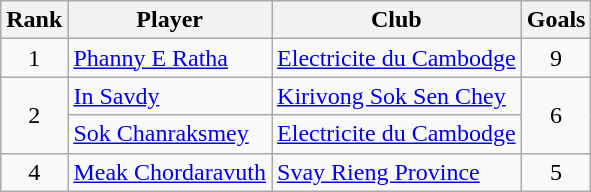<table class="wikitable" style="text-align:center">
<tr>
<th>Rank</th>
<th>Player</th>
<th>Club</th>
<th>Goals</th>
</tr>
<tr>
<td rowspan="1">1</td>
<td align="left"> <a href='#'>Phanny E Ratha</a></td>
<td align="left"><a href='#'>Electricite du Cambodge</a></td>
<td rowspan="1">9</td>
</tr>
<tr>
<td rowspan="2">2</td>
<td align="left"> <a href='#'>In Savdy</a></td>
<td align="left"><a href='#'>Kirivong Sok Sen Chey</a></td>
<td rowspan="2">6</td>
</tr>
<tr>
<td align="left"> <a href='#'>Sok Chanraksmey</a></td>
<td align="left"><a href='#'>Electricite du Cambodge</a></td>
</tr>
<tr>
<td rowspan="1">4</td>
<td align="left"> <a href='#'>Meak Chordaravuth</a></td>
<td align="left"><a href='#'>Svay Rieng Province</a></td>
<td rowspan="1">5</td>
</tr>
</table>
